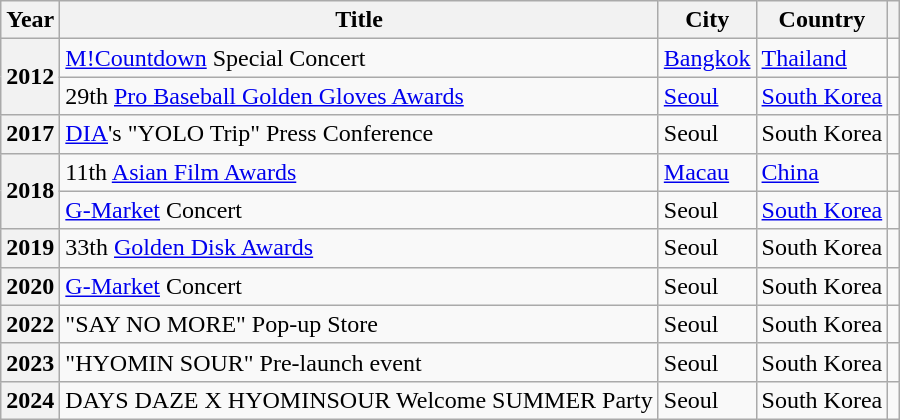<table class="wikitable sortable plainrowheaders">
<tr>
<th scope="col">Year</th>
<th scope="col">Title</th>
<th>City</th>
<th scope="col">Country</th>
<th class="unsortable" scope="col"></th>
</tr>
<tr>
<th rowspan="2" scope="row">2012</th>
<td><a href='#'>M!Countdown</a> Special Concert</td>
<td><a href='#'>Bangkok</a></td>
<td><a href='#'>Thailand</a></td>
<td></td>
</tr>
<tr>
<td>29th <a href='#'>Pro Baseball Golden Gloves Awards</a></td>
<td><a href='#'>Seoul</a></td>
<td><a href='#'>South Korea</a></td>
<td></td>
</tr>
<tr>
<th scope="row">2017</th>
<td><a href='#'>DIA</a>'s "YOLO Trip" Press Conference</td>
<td>Seoul</td>
<td>South Korea</td>
<td></td>
</tr>
<tr>
<th rowspan="2" scope="row">2018</th>
<td>11th <a href='#'>Asian Film Awards</a></td>
<td><a href='#'>Macau</a></td>
<td><a href='#'>China</a></td>
<td></td>
</tr>
<tr>
<td><a href='#'>G-Market</a> Concert</td>
<td>Seoul</td>
<td><a href='#'>South Korea</a></td>
<td></td>
</tr>
<tr>
<th scope="row">2019</th>
<td>33th <a href='#'>Golden Disk Awards</a></td>
<td>Seoul</td>
<td>South Korea</td>
<td></td>
</tr>
<tr>
<th scope="row">2020</th>
<td><a href='#'>G-Market</a> Concert</td>
<td>Seoul</td>
<td>South Korea</td>
<td></td>
</tr>
<tr>
<th scope="row">2022</th>
<td>"SAY NO MORE" Pop-up Store</td>
<td>Seoul</td>
<td>South Korea</td>
<td></td>
</tr>
<tr>
<th scope="row">2023</th>
<td>"HYOMIN SOUR" Pre-launch event</td>
<td>Seoul</td>
<td>South Korea</td>
<td></td>
</tr>
<tr>
<th scope="row">2024</th>
<td>DAYS DAZE X HYOMINSOUR Welcome SUMMER Party</td>
<td>Seoul</td>
<td>South Korea</td>
<td></td>
</tr>
</table>
